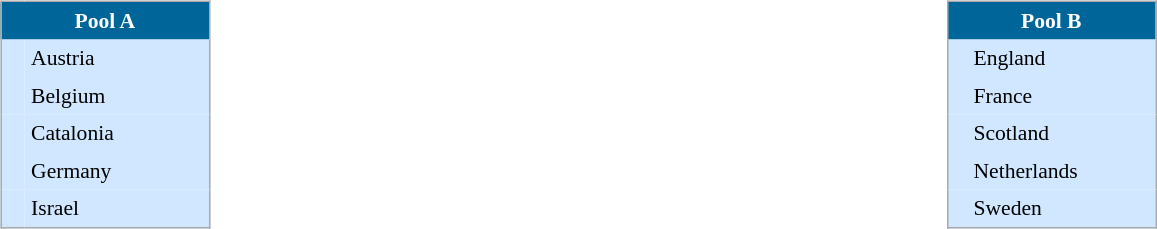<table width="100%" align=center>
<tr>
<td valign="top" width="22%"><br><table align=center cellpadding="4" cellspacing="0" style="background: #f9f9f9; border: 1px #aaa solid; border-collapse: collapse; font-size: 90%;" width=140>
<tr align=center bgcolor=#006699 style="color:white;">
<th width=100% colspan=2>Pool A</th>
</tr>
<tr align=center bgcolor=#D0E7FF>
<td></td>
<td align=left> Austria</td>
</tr>
<tr align=center bgcolor=#D0E7FF>
<td></td>
<td align=left> Belgium</td>
</tr>
<tr align=center bgcolor=#D0E7FF>
<td></td>
<td align=left> Catalonia</td>
</tr>
<tr align=center bgcolor=#D0E7FF>
<td></td>
<td align=left> Germany</td>
</tr>
<tr align=center bgcolor=#D0E7FF>
<td></td>
<td align=left> Israel</td>
</tr>
</table>
</td>
<td valign="top" width="22%"><br><table align=center cellpadding="4" cellspacing="0" style="background: #f9f9f9; border: 1px #aaa solid; border-collapse: collapse; font-size: 90%;" width=140>
<tr align=center bgcolor=#006699 style="color:white;">
<th width=100% colspan=2>Pool B</th>
</tr>
<tr align=center bgcolor=#D0E7FF>
<td></td>
<td align=left> England</td>
</tr>
<tr align=center bgcolor=#D0E7FF>
<td></td>
<td align=left> France</td>
</tr>
<tr align=center bgcolor=#D0E7FF>
<td></td>
<td align=left> Scotland</td>
</tr>
<tr align=center bgcolor=#D0E7FF>
<td></td>
<td align=left> Netherlands</td>
</tr>
<tr align=center bgcolor=#D0E7FF>
<td></td>
<td align=left> Sweden</td>
</tr>
</table>
</td>
</tr>
</table>
